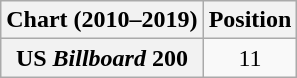<table class="wikitable plainrowheaders" style="text-align:center">
<tr>
<th scope="col">Chart (2010–2019)</th>
<th scope="col">Position</th>
</tr>
<tr>
<th scope="row">US <em>Billboard</em> 200</th>
<td>11</td>
</tr>
</table>
